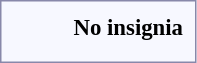<table style="border:1px solid #8888aa; background-color:#f7f8ff; padding:5px; font-size:95%; margin: 0px 12px 12px 0px;">
<tr style="text-align:center;">
<td rowspan=2><strong></strong><br></td>
<td colspan=6></td>
<td colspan=1></td>
<td colspan=1></td>
<td colspan=2 rowspan=2></td>
<td colspan=6></td>
<td colspan=6></td>
<td colspan=4 rowspan=2></td>
<td colspan=2></td>
<td colspan=6></td>
<td colspan=2><strong>No insignia</strong></td>
</tr>
<tr style="text-align:center;">
<td colspan=6></td>
<td colspan=1></td>
<td colspan=1></td>
<td colspan=6></td>
<td colspan=6></td>
<td colspan=2></td>
<td colspan=6></td>
<td colspan=2></td>
</tr>
<tr>
</tr>
</table>
